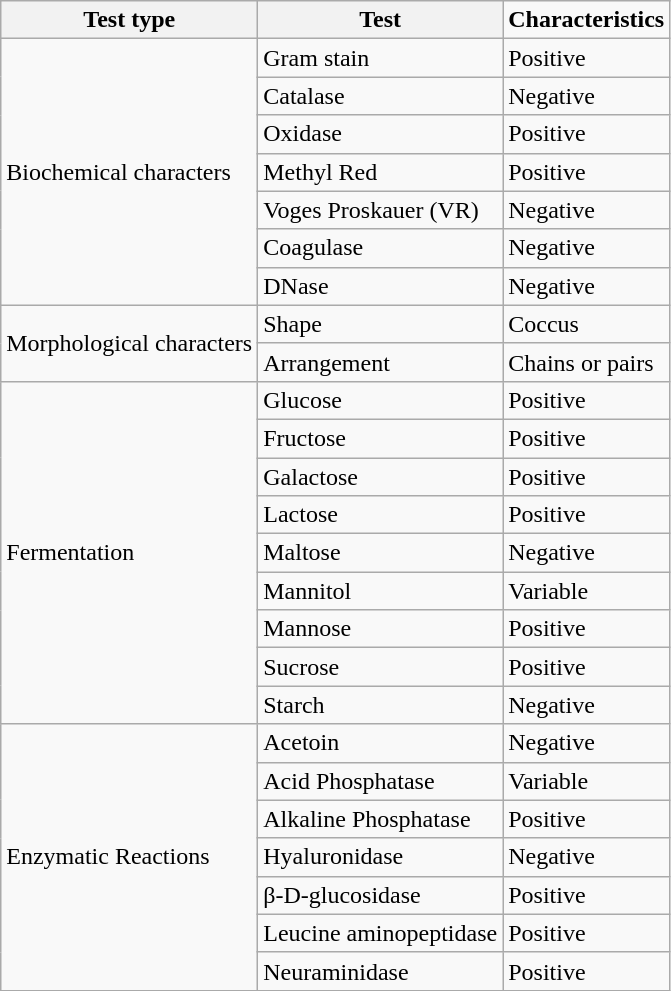<table class="wikitable sortable mw-collapsible">
<tr>
<th>Test type</th>
<th>Test</th>
<td><strong>Characteristics</strong></td>
</tr>
<tr>
<td rowspan="7">Biochemical characters</td>
<td>Gram stain</td>
<td>Positive</td>
</tr>
<tr>
<td>Catalase</td>
<td>Negative</td>
</tr>
<tr>
<td>Oxidase</td>
<td>Positive</td>
</tr>
<tr>
<td>Methyl Red</td>
<td>Positive</td>
</tr>
<tr>
<td>Voges Proskauer (VR)</td>
<td>Negative</td>
</tr>
<tr>
<td>Coagulase</td>
<td>Negative</td>
</tr>
<tr>
<td>DNase</td>
<td>Negative</td>
</tr>
<tr>
<td rowspan="2">Morphological characters</td>
<td>Shape</td>
<td>Coccus</td>
</tr>
<tr>
<td>Arrangement</td>
<td>Chains or pairs</td>
</tr>
<tr>
<td rowspan="9">Fermentation</td>
<td>Glucose</td>
<td>Positive</td>
</tr>
<tr>
<td>Fructose</td>
<td>Positive</td>
</tr>
<tr>
<td>Galactose</td>
<td>Positive</td>
</tr>
<tr>
<td>Lactose</td>
<td>Positive</td>
</tr>
<tr>
<td>Maltose</td>
<td>Negative</td>
</tr>
<tr>
<td>Mannitol</td>
<td>Variable</td>
</tr>
<tr>
<td>Mannose</td>
<td>Positive</td>
</tr>
<tr>
<td>Sucrose</td>
<td>Positive</td>
</tr>
<tr>
<td>Starch</td>
<td>Negative</td>
</tr>
<tr>
<td rowspan="7">Enzymatic Reactions</td>
<td>Acetoin</td>
<td>Negative</td>
</tr>
<tr>
<td>Acid Phosphatase</td>
<td>Variable</td>
</tr>
<tr>
<td>Alkaline Phosphatase</td>
<td>Positive</td>
</tr>
<tr>
<td>Hyaluronidase</td>
<td>Negative</td>
</tr>
<tr>
<td>β-D-glucosidase</td>
<td>Positive</td>
</tr>
<tr>
<td>Leucine aminopeptidase</td>
<td>Positive</td>
</tr>
<tr>
<td>Neuraminidase</td>
<td>Positive</td>
</tr>
</table>
